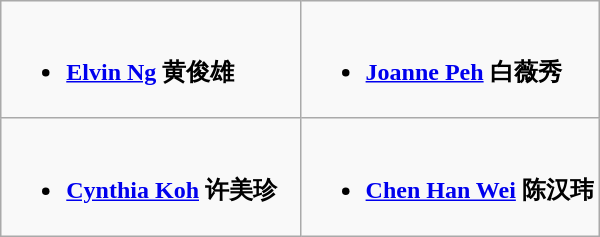<table class=wikitable>
<tr>
<td valign="top" width="50%"><br><ul><li><strong><a href='#'>Elvin Ng</a> 黄俊雄</strong></li></ul></td>
<td valign="top" width="50%"><br><ul><li><strong><a href='#'>Joanne Peh</a> 白薇秀</strong></li></ul></td>
</tr>
<tr>
<td valign="top" width="50%"><br><ul><li><strong><a href='#'>Cynthia Koh</a> 许美珍</strong></li></ul></td>
<td valign="top" width="50%"><br><ul><li><strong><a href='#'>Chen Han Wei</a> 陈汉玮</strong></li></ul></td>
</tr>
</table>
